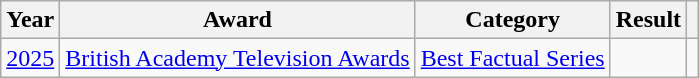<table class="wikitable">
<tr>
<th>Year</th>
<th>Award</th>
<th>Category</th>
<th>Result</th>
<th></th>
</tr>
<tr>
<td><a href='#'>2025</a></td>
<td><a href='#'>British Academy Television Awards</a></td>
<td><a href='#'>Best Factual Series</a></td>
<td></td>
<td align="center"></td>
</tr>
</table>
